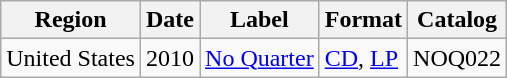<table class="wikitable">
<tr>
<th>Region</th>
<th>Date</th>
<th>Label</th>
<th>Format</th>
<th>Catalog</th>
</tr>
<tr>
<td>United States</td>
<td>2010</td>
<td><a href='#'>No Quarter</a></td>
<td><a href='#'>CD</a>, <a href='#'>LP</a></td>
<td>NOQ022</td>
</tr>
</table>
